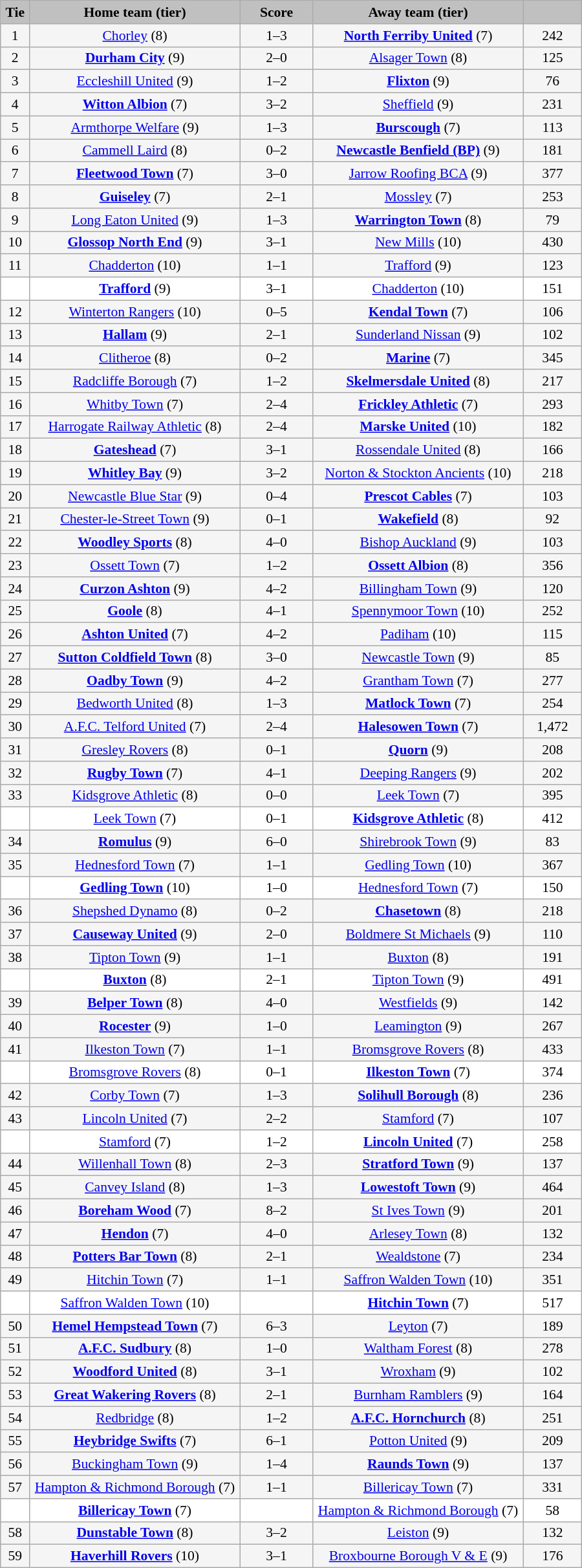<table class="wikitable" style="width: 600px; background:WhiteSmoke; text-align:center; font-size:90%">
<tr>
<td scope="col" style="width:  5.00%; background:silver;"><strong>Tie</strong></td>
<td scope="col" style="width: 36.25%; background:silver;"><strong>Home team (tier)</strong></td>
<td scope="col" style="width: 12.50%; background:silver;"><strong>Score</strong></td>
<td scope="col" style="width: 36.25%; background:silver;"><strong>Away team (tier)</strong></td>
<td scope="col" style="width: 10.00%; background:silver;"><strong></strong></td>
</tr>
<tr>
<td>1</td>
<td><a href='#'>Chorley</a> (8)</td>
<td>1–3</td>
<td><strong><a href='#'>North Ferriby United</a></strong> (7)</td>
<td>242</td>
</tr>
<tr>
<td>2</td>
<td><strong><a href='#'>Durham City</a></strong> (9)</td>
<td>2–0</td>
<td><a href='#'>Alsager Town</a> (8)</td>
<td>125</td>
</tr>
<tr>
<td>3</td>
<td><a href='#'>Eccleshill United</a> (9)</td>
<td>1–2</td>
<td><strong><a href='#'>Flixton</a></strong> (9)</td>
<td>76</td>
</tr>
<tr>
<td>4</td>
<td><strong><a href='#'>Witton Albion</a></strong> (7)</td>
<td>3–2</td>
<td><a href='#'>Sheffield</a> (9)</td>
<td>231</td>
</tr>
<tr>
<td>5</td>
<td><a href='#'>Armthorpe Welfare</a> (9)</td>
<td>1–3</td>
<td><strong><a href='#'>Burscough</a></strong> (7)</td>
<td>113</td>
</tr>
<tr>
<td>6</td>
<td><a href='#'>Cammell Laird</a> (8)</td>
<td>0–2</td>
<td><strong><a href='#'>Newcastle Benfield (BP)</a></strong> (9)</td>
<td>181</td>
</tr>
<tr>
<td>7</td>
<td><strong><a href='#'>Fleetwood Town</a></strong> (7)</td>
<td>3–0</td>
<td><a href='#'>Jarrow Roofing BCA</a> (9)</td>
<td>377</td>
</tr>
<tr>
<td>8</td>
<td><strong><a href='#'>Guiseley</a></strong> (7)</td>
<td>2–1</td>
<td><a href='#'>Mossley</a> (7)</td>
<td>253</td>
</tr>
<tr>
<td>9</td>
<td><a href='#'>Long Eaton United</a> (9)</td>
<td>1–3</td>
<td><strong><a href='#'>Warrington Town</a></strong> (8)</td>
<td>79</td>
</tr>
<tr>
<td>10</td>
<td><strong><a href='#'>Glossop North End</a></strong> (9)</td>
<td>3–1</td>
<td><a href='#'>New Mills</a> (10)</td>
<td>430</td>
</tr>
<tr>
<td>11</td>
<td><a href='#'>Chadderton</a> (10)</td>
<td>1–1</td>
<td><a href='#'>Trafford</a> (9)</td>
<td>123</td>
</tr>
<tr style="background:white;">
<td><em></em></td>
<td><strong><a href='#'>Trafford</a></strong> (9)</td>
<td>3–1</td>
<td><a href='#'>Chadderton</a> (10)</td>
<td>151</td>
</tr>
<tr>
<td>12</td>
<td><a href='#'>Winterton Rangers</a> (10)</td>
<td>0–5</td>
<td><strong><a href='#'>Kendal Town</a></strong> (7)</td>
<td>106</td>
</tr>
<tr>
<td>13</td>
<td><strong><a href='#'>Hallam</a></strong> (9)</td>
<td>2–1</td>
<td><a href='#'>Sunderland Nissan</a> (9)</td>
<td>102</td>
</tr>
<tr>
<td>14</td>
<td><a href='#'>Clitheroe</a> (8)</td>
<td>0–2</td>
<td><strong><a href='#'>Marine</a></strong> (7)</td>
<td>345</td>
</tr>
<tr>
<td>15</td>
<td><a href='#'>Radcliffe Borough</a> (7)</td>
<td>1–2</td>
<td><strong><a href='#'>Skelmersdale United</a></strong> (8)</td>
<td>217</td>
</tr>
<tr>
<td>16</td>
<td><a href='#'>Whitby Town</a> (7)</td>
<td>2–4</td>
<td><strong><a href='#'>Frickley Athletic</a></strong> (7)</td>
<td>293</td>
</tr>
<tr>
<td>17</td>
<td><a href='#'>Harrogate Railway Athletic</a> (8)</td>
<td>2–4</td>
<td><strong><a href='#'>Marske United</a></strong> (10)</td>
<td>182</td>
</tr>
<tr>
<td>18</td>
<td><strong><a href='#'>Gateshead</a></strong> (7)</td>
<td>3–1</td>
<td><a href='#'>Rossendale United</a> (8)</td>
<td>166</td>
</tr>
<tr>
<td>19</td>
<td><strong><a href='#'>Whitley Bay</a></strong> (9)</td>
<td>3–2</td>
<td><a href='#'>Norton & Stockton Ancients</a> (10)</td>
<td>218</td>
</tr>
<tr>
<td>20</td>
<td><a href='#'>Newcastle Blue Star</a> (9)</td>
<td>0–4</td>
<td><strong><a href='#'>Prescot Cables</a></strong> (7)</td>
<td>103</td>
</tr>
<tr>
<td>21</td>
<td><a href='#'>Chester-le-Street Town</a> (9)</td>
<td>0–1</td>
<td><strong><a href='#'>Wakefield</a></strong> (8)</td>
<td>92</td>
</tr>
<tr>
<td>22</td>
<td><strong><a href='#'>Woodley Sports</a></strong> (8)</td>
<td>4–0</td>
<td><a href='#'>Bishop Auckland</a> (9)</td>
<td>103</td>
</tr>
<tr>
<td>23</td>
<td><a href='#'>Ossett Town</a> (7)</td>
<td>1–2</td>
<td><strong><a href='#'>Ossett Albion</a></strong> (8)</td>
<td>356</td>
</tr>
<tr>
<td>24</td>
<td><strong><a href='#'>Curzon Ashton</a></strong> (9)</td>
<td>4–2</td>
<td><a href='#'>Billingham Town</a> (9)</td>
<td>120</td>
</tr>
<tr>
<td>25</td>
<td><strong><a href='#'>Goole</a></strong> (8)</td>
<td>4–1</td>
<td><a href='#'>Spennymoor Town</a> (10)</td>
<td>252</td>
</tr>
<tr>
<td>26</td>
<td><strong><a href='#'>Ashton United</a></strong> (7)</td>
<td>4–2</td>
<td><a href='#'>Padiham</a> (10)</td>
<td>115</td>
</tr>
<tr>
<td>27</td>
<td><strong><a href='#'>Sutton Coldfield Town</a></strong> (8)</td>
<td>3–0</td>
<td><a href='#'>Newcastle Town</a> (9)</td>
<td>85</td>
</tr>
<tr>
<td>28</td>
<td><strong><a href='#'>Oadby Town</a></strong> (9)</td>
<td>4–2</td>
<td><a href='#'>Grantham Town</a> (7)</td>
<td>277</td>
</tr>
<tr>
<td>29</td>
<td><a href='#'>Bedworth United</a> (8)</td>
<td>1–3</td>
<td><strong><a href='#'>Matlock Town</a></strong> (7)</td>
<td>254</td>
</tr>
<tr>
<td>30</td>
<td><a href='#'>A.F.C. Telford United</a> (7)</td>
<td>2–4</td>
<td><strong><a href='#'>Halesowen Town</a></strong> (7)</td>
<td>1,472</td>
</tr>
<tr>
<td>31</td>
<td><a href='#'>Gresley Rovers</a> (8)</td>
<td>0–1</td>
<td><strong><a href='#'>Quorn</a></strong> (9)</td>
<td>208</td>
</tr>
<tr>
<td>32</td>
<td><strong><a href='#'>Rugby Town</a></strong> (7)</td>
<td>4–1</td>
<td><a href='#'>Deeping Rangers</a> (9)</td>
<td>202</td>
</tr>
<tr>
<td>33</td>
<td><a href='#'>Kidsgrove Athletic</a> (8)</td>
<td>0–0</td>
<td><a href='#'>Leek Town</a> (7)</td>
<td>395</td>
</tr>
<tr style="background:white;">
<td><em></em></td>
<td><a href='#'>Leek Town</a> (7)</td>
<td>0–1</td>
<td><strong><a href='#'>Kidsgrove Athletic</a></strong> (8)</td>
<td>412</td>
</tr>
<tr>
<td>34</td>
<td><strong><a href='#'>Romulus</a></strong> (9)</td>
<td>6–0</td>
<td><a href='#'>Shirebrook Town</a> (9)</td>
<td>83</td>
</tr>
<tr>
<td>35</td>
<td><a href='#'>Hednesford Town</a> (7)</td>
<td>1–1</td>
<td><a href='#'>Gedling Town</a> (10)</td>
<td>367</td>
</tr>
<tr style="background:white;">
<td><em></em></td>
<td><strong><a href='#'>Gedling Town</a></strong> (10)</td>
<td>1–0</td>
<td><a href='#'>Hednesford Town</a> (7)</td>
<td>150</td>
</tr>
<tr>
<td>36</td>
<td><a href='#'>Shepshed Dynamo</a> (8)</td>
<td>0–2</td>
<td><strong><a href='#'>Chasetown</a></strong> (8)</td>
<td>218</td>
</tr>
<tr>
<td>37</td>
<td><strong><a href='#'>Causeway United</a></strong> (9)</td>
<td>2–0</td>
<td><a href='#'>Boldmere St Michaels</a> (9)</td>
<td>110</td>
</tr>
<tr>
<td>38</td>
<td><a href='#'>Tipton Town</a> (9)</td>
<td>1–1</td>
<td><a href='#'>Buxton</a> (8)</td>
<td>191</td>
</tr>
<tr style="background:white;">
<td><em></em></td>
<td><strong><a href='#'>Buxton</a></strong> (8)</td>
<td>2–1</td>
<td><a href='#'>Tipton Town</a> (9)</td>
<td>491</td>
</tr>
<tr>
<td>39</td>
<td><strong><a href='#'>Belper Town</a></strong> (8)</td>
<td>4–0</td>
<td><a href='#'>Westfields</a> (9)</td>
<td>142</td>
</tr>
<tr>
<td>40</td>
<td><strong><a href='#'>Rocester</a></strong> (9)</td>
<td>1–0</td>
<td><a href='#'>Leamington</a> (9)</td>
<td>267</td>
</tr>
<tr>
<td>41</td>
<td><a href='#'>Ilkeston Town</a> (7)</td>
<td>1–1</td>
<td><a href='#'>Bromsgrove Rovers</a> (8)</td>
<td>433</td>
</tr>
<tr style="background:white;">
<td><em></em></td>
<td><a href='#'>Bromsgrove Rovers</a> (8)</td>
<td>0–1</td>
<td><strong><a href='#'>Ilkeston Town</a></strong> (7)</td>
<td>374</td>
</tr>
<tr>
<td>42</td>
<td><a href='#'>Corby Town</a> (7)</td>
<td>1–3</td>
<td><strong><a href='#'>Solihull Borough</a></strong> (8)</td>
<td>236</td>
</tr>
<tr>
<td>43</td>
<td><a href='#'>Lincoln United</a> (7)</td>
<td>2–2</td>
<td><a href='#'>Stamford</a> (7)</td>
<td>107</td>
</tr>
<tr style="background:white;">
<td><em></em></td>
<td><a href='#'>Stamford</a> (7)</td>
<td>1–2</td>
<td><strong><a href='#'>Lincoln United</a></strong> (7)</td>
<td>258</td>
</tr>
<tr>
<td>44</td>
<td><a href='#'>Willenhall Town</a> (8)</td>
<td>2–3</td>
<td><strong><a href='#'>Stratford Town</a></strong> (9)</td>
<td>137</td>
</tr>
<tr>
<td>45</td>
<td><a href='#'>Canvey Island</a> (8)</td>
<td>1–3</td>
<td><strong><a href='#'>Lowestoft Town</a></strong> (9)</td>
<td>464</td>
</tr>
<tr>
<td>46</td>
<td><strong><a href='#'>Boreham Wood</a></strong> (7)</td>
<td>8–2</td>
<td><a href='#'>St Ives Town</a> (9)</td>
<td>201</td>
</tr>
<tr>
<td>47</td>
<td><strong><a href='#'>Hendon</a></strong> (7)</td>
<td>4–0</td>
<td><a href='#'>Arlesey Town</a> (8)</td>
<td>132</td>
</tr>
<tr>
<td>48</td>
<td><strong><a href='#'>Potters Bar Town</a></strong> (8)</td>
<td>2–1</td>
<td><a href='#'>Wealdstone</a> (7)</td>
<td>234</td>
</tr>
<tr>
<td>49</td>
<td><a href='#'>Hitchin Town</a> (7)</td>
<td>1–1</td>
<td><a href='#'>Saffron Walden Town</a> (10)</td>
<td>351</td>
</tr>
<tr style="background:white;">
<td><em></em></td>
<td><a href='#'>Saffron Walden Town</a> (10)</td>
<td></td>
<td><strong><a href='#'>Hitchin Town</a></strong> (7)</td>
<td>517</td>
</tr>
<tr>
<td>50</td>
<td><strong><a href='#'>Hemel Hempstead Town</a></strong> (7)</td>
<td>6–3</td>
<td><a href='#'>Leyton</a> (7)</td>
<td>189</td>
</tr>
<tr>
<td>51</td>
<td><strong><a href='#'>A.F.C. Sudbury</a></strong> (8)</td>
<td>1–0</td>
<td><a href='#'>Waltham Forest</a> (8)</td>
<td>278</td>
</tr>
<tr>
<td>52</td>
<td><strong><a href='#'>Woodford United</a></strong> (8)</td>
<td>3–1</td>
<td><a href='#'>Wroxham</a> (9)</td>
<td>102</td>
</tr>
<tr>
<td>53</td>
<td><strong><a href='#'>Great Wakering Rovers</a></strong> (8)</td>
<td>2–1</td>
<td><a href='#'>Burnham Ramblers</a> (9)</td>
<td>164</td>
</tr>
<tr>
<td>54</td>
<td><a href='#'>Redbridge</a> (8)</td>
<td>1–2</td>
<td><strong><a href='#'>A.F.C. Hornchurch</a></strong> (8)</td>
<td>251</td>
</tr>
<tr>
<td>55</td>
<td><strong><a href='#'>Heybridge Swifts</a></strong> (7)</td>
<td>6–1</td>
<td><a href='#'>Potton United</a> (9)</td>
<td>209</td>
</tr>
<tr>
<td>56</td>
<td><a href='#'>Buckingham Town</a> (9)</td>
<td>1–4</td>
<td><strong><a href='#'>Raunds Town</a></strong> (9)</td>
<td>137</td>
</tr>
<tr>
<td>57</td>
<td><a href='#'>Hampton & Richmond Borough</a> (7)</td>
<td>1–1</td>
<td><a href='#'>Billericay Town</a> (7)</td>
<td>331</td>
</tr>
<tr style="background:white;">
<td><em></em></td>
<td><strong><a href='#'>Billericay Town</a></strong> (7)</td>
<td></td>
<td><a href='#'>Hampton & Richmond Borough</a> (7)</td>
<td>58</td>
</tr>
<tr>
<td>58</td>
<td><strong><a href='#'>Dunstable Town</a></strong> (8)</td>
<td>3–2</td>
<td><a href='#'>Leiston</a> (9)</td>
<td>132</td>
</tr>
<tr>
<td>59</td>
<td><strong><a href='#'>Haverhill Rovers</a></strong> (10)</td>
<td>3–1</td>
<td><a href='#'>Broxbourne Borough V & E</a> (9)</td>
<td>176</td>
</tr>
</table>
